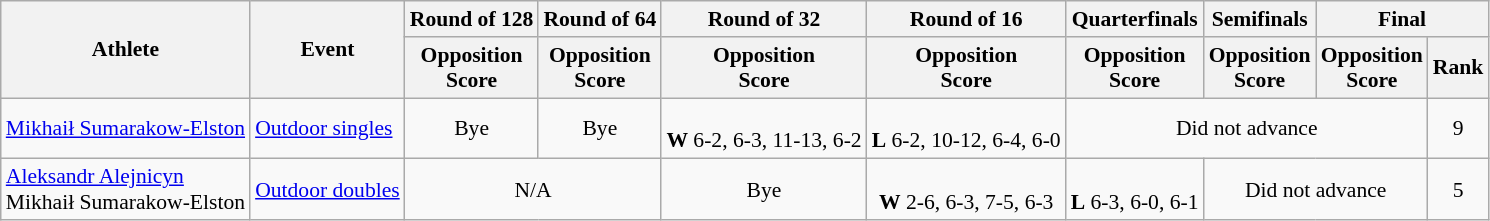<table class=wikitable style="font-size:90%">
<tr>
<th rowspan="2">Athlete</th>
<th rowspan="2">Event</th>
<th>Round of 128</th>
<th>Round of 64</th>
<th>Round of 32</th>
<th>Round of 16</th>
<th>Quarterfinals</th>
<th>Semifinals</th>
<th colspan="2">Final</th>
</tr>
<tr>
<th>Opposition<br>Score</th>
<th>Opposition<br>Score</th>
<th>Opposition<br>Score</th>
<th>Opposition<br>Score</th>
<th>Opposition<br>Score</th>
<th>Opposition<br>Score</th>
<th>Opposition<br>Score</th>
<th>Rank</th>
</tr>
<tr>
<td><a href='#'>Mikhaił Sumarakow-Elston</a></td>
<td><a href='#'>Outdoor singles</a></td>
<td align=center>Bye</td>
<td align=center>Bye</td>
<td align=center> <br> <strong>W</strong> 6-2, 6-3, 11-13, 6-2</td>
<td align=center> <br> <strong>L</strong> 6-2, 10-12, 6-4, 6-0</td>
<td align=center colspan=3>Did not advance</td>
<td align=center>9</td>
</tr>
<tr>
<td><a href='#'>Aleksandr Alejnicyn</a> <br> Mikhaił Sumarakow-Elston</td>
<td><a href='#'>Outdoor doubles</a></td>
<td align=center colspan=2>N/A</td>
<td align=center>Bye</td>
<td align=center> <br> <strong>W</strong> 2-6, 6-3, 7-5, 6-3</td>
<td align=center> <br> <strong>L</strong> 6-3, 6-0, 6-1</td>
<td align=center colspan=2>Did not advance</td>
<td align=center>5</td>
</tr>
</table>
